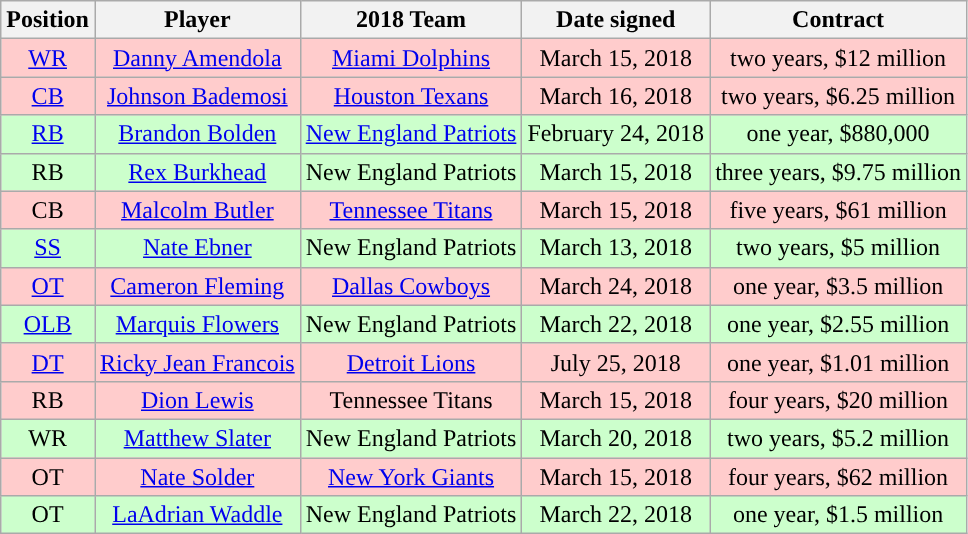<table class="wikitable" style="text-align:center">
<tr>
<th>Position</th>
<th>Player</th>
<th>2018 Team</th>
<th>Date signed</th>
<th>Contract</th>
</tr>
<tr style="background:#fcc">
<td><a href='#'>WR</a></td>
<td><a href='#'>Danny Amendola</a></td>
<td><a href='#'>Miami Dolphins</a></td>
<td>March 15, 2018</td>
<td>two years, $12 million</td>
</tr>
<tr style="background:#fcc">
<td><a href='#'>CB</a></td>
<td><a href='#'>Johnson Bademosi</a></td>
<td><a href='#'>Houston Texans</a></td>
<td>March 16, 2018</td>
<td>two years, $6.25 million</td>
</tr>
<tr style="background:#cfc">
<td><a href='#'>RB</a></td>
<td><a href='#'>Brandon Bolden</a></td>
<td><a href='#'>New England Patriots</a></td>
<td>February 24, 2018</td>
<td>one year, $880,000</td>
</tr>
<tr style="background:#cfc">
<td>RB</td>
<td><a href='#'>Rex Burkhead</a></td>
<td>New England Patriots</td>
<td>March 15, 2018</td>
<td>three years, $9.75 million</td>
</tr>
<tr style="background:#fcc">
<td>CB</td>
<td><a href='#'>Malcolm Butler</a></td>
<td><a href='#'>Tennessee Titans</a></td>
<td>March 15, 2018</td>
<td>five years, $61 million</td>
</tr>
<tr style="background:#cfc">
<td><a href='#'>SS</a></td>
<td><a href='#'>Nate Ebner</a></td>
<td>New England Patriots</td>
<td>March 13, 2018</td>
<td>two years, $5 million</td>
</tr>
<tr style="background:#fcc">
<td><a href='#'>OT</a></td>
<td><a href='#'>Cameron Fleming</a></td>
<td><a href='#'>Dallas Cowboys</a></td>
<td>March 24, 2018</td>
<td>one year, $3.5 million</td>
</tr>
<tr style="background:#cfc">
<td><a href='#'>OLB</a></td>
<td><a href='#'>Marquis Flowers</a></td>
<td>New England Patriots</td>
<td>March 22, 2018</td>
<td>one year, $2.55 million</td>
</tr>
<tr style= "background:#fcc">
<td><a href='#'>DT</a></td>
<td><a href='#'>Ricky Jean Francois</a></td>
<td><a href='#'>Detroit Lions</a></td>
<td>July 25, 2018</td>
<td>one year, $1.01 million</td>
</tr>
<tr style="background:#fcc">
<td>RB</td>
<td><a href='#'>Dion Lewis</a></td>
<td>Tennessee Titans</td>
<td>March 15, 2018</td>
<td>four years, $20 million</td>
</tr>
<tr style="background:#cfc">
<td>WR</td>
<td><a href='#'>Matthew Slater</a></td>
<td>New England Patriots</td>
<td>March 20, 2018</td>
<td>two years, $5.2 million</td>
</tr>
<tr style="background:#fcc">
<td>OT</td>
<td><a href='#'>Nate Solder</a></td>
<td><a href='#'>New York Giants</a></td>
<td>March 15, 2018</td>
<td>four years, $62 million</td>
</tr>
<tr style="background:#cfc">
<td>OT</td>
<td><a href='#'>LaAdrian Waddle</a></td>
<td>New England Patriots</td>
<td>March 22, 2018</td>
<td>one year, $1.5 million</td>
</tr>
</table>
